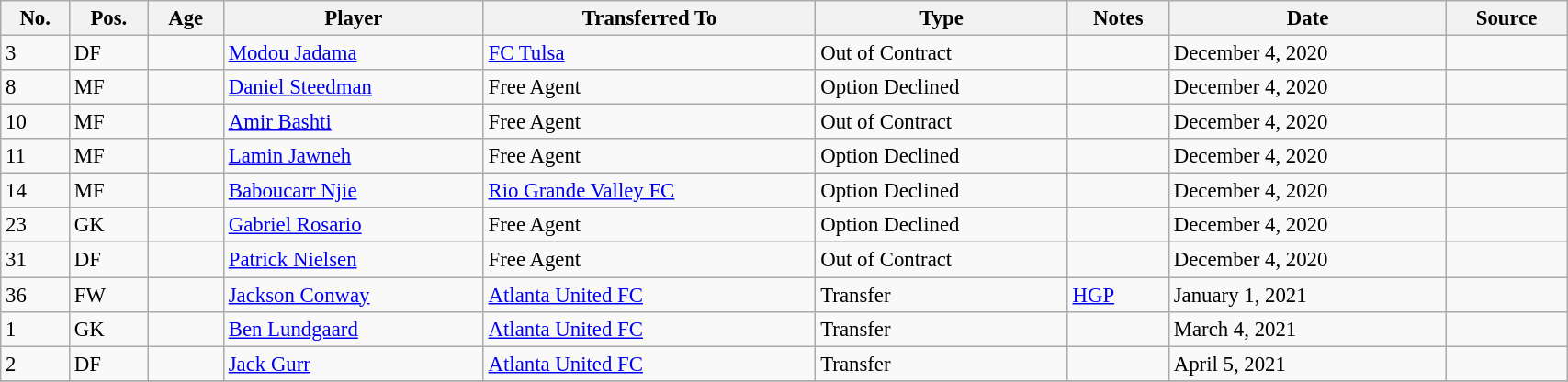<table class="wikitable sortable" style="width:90%; text-align:center; font-size:95%; text-align:left;">
<tr>
<th><strong>No.</strong></th>
<th><strong>Pos.</strong></th>
<th><strong>Age</strong></th>
<th><strong>Player</strong></th>
<th><strong>Transferred To</strong></th>
<th><strong>Type</strong></th>
<th><strong>Notes</strong></th>
<th><strong>Date</strong></th>
<th><strong>Source</strong></th>
</tr>
<tr>
<td>3</td>
<td>DF</td>
<td></td>
<td> <a href='#'>Modou Jadama</a></td>
<td> <a href='#'>FC Tulsa</a></td>
<td>Out of Contract</td>
<td></td>
<td>December 4, 2020</td>
<td></td>
</tr>
<tr>
<td>8</td>
<td>MF</td>
<td></td>
<td> <a href='#'>Daniel Steedman</a></td>
<td>Free Agent</td>
<td>Option Declined</td>
<td></td>
<td>December 4, 2020</td>
<td></td>
</tr>
<tr>
<td>10</td>
<td>MF</td>
<td></td>
<td> <a href='#'>Amir Bashti</a></td>
<td>Free Agent</td>
<td>Out of Contract</td>
<td></td>
<td>December 4, 2020</td>
<td></td>
</tr>
<tr>
<td>11</td>
<td>MF</td>
<td></td>
<td> <a href='#'>Lamin Jawneh</a></td>
<td>Free Agent</td>
<td>Option Declined</td>
<td></td>
<td>December 4, 2020</td>
<td></td>
</tr>
<tr>
<td>14</td>
<td>MF</td>
<td></td>
<td> <a href='#'>Baboucarr Njie</a></td>
<td> <a href='#'>Rio Grande Valley FC</a></td>
<td>Option Declined</td>
<td></td>
<td>December 4, 2020</td>
<td></td>
</tr>
<tr>
<td>23</td>
<td>GK</td>
<td></td>
<td> <a href='#'>Gabriel Rosario</a></td>
<td>Free Agent</td>
<td>Option Declined</td>
<td></td>
<td>December 4, 2020</td>
<td></td>
</tr>
<tr>
<td>31</td>
<td>DF</td>
<td></td>
<td> <a href='#'>Patrick Nielsen</a></td>
<td>Free Agent</td>
<td>Out of Contract</td>
<td></td>
<td>December 4, 2020</td>
<td></td>
</tr>
<tr>
<td>36</td>
<td>FW</td>
<td></td>
<td> <a href='#'>Jackson Conway</a></td>
<td> <a href='#'>Atlanta United FC</a></td>
<td>Transfer</td>
<td><a href='#'>HGP</a></td>
<td>January 1, 2021</td>
<td></td>
</tr>
<tr>
<td>1</td>
<td>GK</td>
<td></td>
<td> <a href='#'>Ben Lundgaard</a></td>
<td> <a href='#'>Atlanta United FC</a></td>
<td>Transfer</td>
<td></td>
<td>March 4, 2021</td>
<td></td>
</tr>
<tr>
<td>2</td>
<td>DF</td>
<td></td>
<td> <a href='#'>Jack Gurr</a></td>
<td> <a href='#'>Atlanta United FC</a></td>
<td>Transfer</td>
<td></td>
<td>April 5, 2021</td>
<td></td>
</tr>
<tr>
</tr>
</table>
